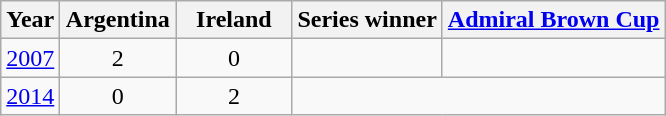<table class="wikitable">
<tr>
<th>Year</th>
<th width="70">Argentina</th>
<th width="70">Ireland</th>
<th>Series winner</th>
<th><a href='#'>Admiral Brown Cup</a></th>
</tr>
<tr>
<td style="text-align:center"> <a href='#'>2007</a></td>
<td style="text-align:center">2</td>
<td style="text-align:center">0</td>
<td></td>
<td></td>
</tr>
<tr>
<td style="text-align:center"> <a href='#'>2014</a></td>
<td style="text-align:center">0</td>
<td style="text-align:center">2</td>
<td align=center colspan=2></td>
</tr>
</table>
